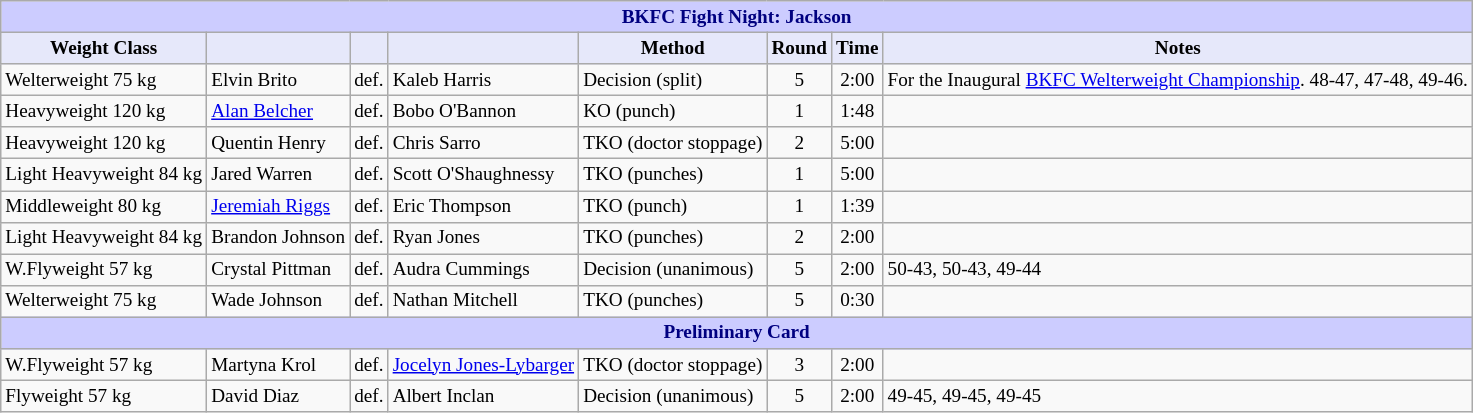<table class="wikitable" style="font-size: 80%;">
<tr>
<th colspan="8" style="background-color: #ccf; color: #000080; text-align: center;"><strong>BKFC Fight Night: Jackson</strong></th>
</tr>
<tr>
<th colspan="1" style="background-color: #E6E8FA; color: #000000; text-align: center;">Weight Class</th>
<th colspan="1" style="background-color: #E6E8FA; color: #000000; text-align: center;"></th>
<th colspan="1" style="background-color: #E6E8FA; color: #000000; text-align: center;"></th>
<th colspan="1" style="background-color: #E6E8FA; color: #000000; text-align: center;"></th>
<th colspan="1" style="background-color: #E6E8FA; color: #000000; text-align: center;">Method</th>
<th colspan="1" style="background-color: #E6E8FA; color: #000000; text-align: center;">Round</th>
<th colspan="1" style="background-color: #E6E8FA; color: #000000; text-align: center;">Time</th>
<th colspan="1" style="background-color: #E6E8FA; color: #000000; text-align: center;">Notes</th>
</tr>
<tr>
<td>Welterweight 75 kg</td>
<td> Elvin Brito</td>
<td align=center>def.</td>
<td> Kaleb Harris</td>
<td>Decision (split)</td>
<td align=center>5</td>
<td align=center>2:00</td>
<td>For the Inaugural <a href='#'>BKFC Welterweight Championship</a>. 48-47, 47-48, 49-46.</td>
</tr>
<tr>
<td>Heavyweight 120 kg</td>
<td> <a href='#'>Alan Belcher</a></td>
<td align=center>def.</td>
<td> Bobo O'Bannon</td>
<td>KO (punch)</td>
<td align=center>1</td>
<td align=center>1:48</td>
<td></td>
</tr>
<tr>
<td>Heavyweight 120 kg</td>
<td> Quentin Henry</td>
<td align=center>def.</td>
<td> Chris Sarro</td>
<td>TKO (doctor stoppage)</td>
<td align=center>2</td>
<td align=center>5:00</td>
<td></td>
</tr>
<tr>
<td>Light Heavyweight 84 kg</td>
<td> Jared Warren</td>
<td align=center>def.</td>
<td> Scott O'Shaughnessy</td>
<td>TKO (punches)</td>
<td align=center>1</td>
<td align=center>5:00</td>
<td></td>
</tr>
<tr>
<td>Middleweight 80 kg</td>
<td> <a href='#'>Jeremiah Riggs</a></td>
<td align=center>def.</td>
<td> Eric Thompson</td>
<td>TKO (punch)</td>
<td align=center>1</td>
<td align=center>1:39</td>
<td></td>
</tr>
<tr>
<td>Light Heavyweight 84 kg</td>
<td> Brandon Johnson</td>
<td align=center>def.</td>
<td> Ryan Jones</td>
<td>TKO (punches)</td>
<td align=center>2</td>
<td align=center>2:00</td>
<td></td>
</tr>
<tr>
<td>W.Flyweight 57 kg</td>
<td> Crystal Pittman</td>
<td align=center>def.</td>
<td> Audra Cummings</td>
<td>Decision (unanimous)</td>
<td align=center>5</td>
<td align=center>2:00</td>
<td>50-43, 50-43, 49-44</td>
</tr>
<tr>
<td>Welterweight 75 kg</td>
<td> Wade Johnson</td>
<td align=center>def.</td>
<td> Nathan Mitchell</td>
<td>TKO (punches)</td>
<td align=center>5</td>
<td align=center>0:30</td>
<td></td>
</tr>
<tr>
<th colspan="8" style="background-color: #ccf; color: #000080; text-align: center;"><strong>Preliminary Card</strong></th>
</tr>
<tr>
<td>W.Flyweight 57 kg</td>
<td> Martyna Krol</td>
<td align=center>def.</td>
<td> <a href='#'>Jocelyn Jones-Lybarger</a></td>
<td>TKO (doctor stoppage)</td>
<td align=center>3</td>
<td align=center>2:00</td>
<td></td>
</tr>
<tr>
<td>Flyweight 57 kg</td>
<td> David Diaz</td>
<td align=center>def.</td>
<td> Albert Inclan</td>
<td>Decision (unanimous)</td>
<td align=center>5</td>
<td align=center>2:00</td>
<td>49-45, 49-45, 49-45</td>
</tr>
</table>
